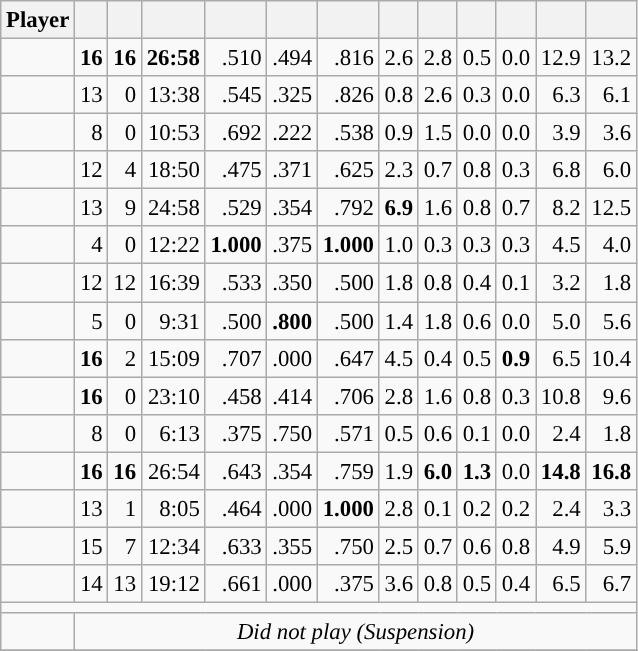<table class="wikitable sortable" style="font-size:95%; text-align:right;">
<tr>
<th>Player</th>
<th></th>
<th></th>
<th></th>
<th></th>
<th></th>
<th></th>
<th></th>
<th></th>
<th></th>
<th></th>
<th></th>
<th></th>
</tr>
<tr>
<td><strong></strong></td>
<td><strong>16</strong></td>
<td><strong>16</strong></td>
<td><strong>26:58</strong></td>
<td>.510</td>
<td>.494</td>
<td>.816</td>
<td>2.6</td>
<td>2.8</td>
<td>0.5</td>
<td>0.0</td>
<td>12.9</td>
<td>13.2</td>
</tr>
<tr>
<td><strong></strong></td>
<td>13</td>
<td>0</td>
<td>13:38</td>
<td>.545</td>
<td>.325</td>
<td>.826</td>
<td>0.8</td>
<td>2.6</td>
<td>0.3</td>
<td>0.0</td>
<td>6.3</td>
<td>6.1</td>
</tr>
<tr>
<td><strong></strong></td>
<td>8</td>
<td>0</td>
<td>10:53</td>
<td>.692</td>
<td>.222</td>
<td>.538</td>
<td>0.9</td>
<td>1.5</td>
<td>0.0</td>
<td>0.0</td>
<td>3.9</td>
<td>3.6</td>
</tr>
<tr>
<td><strong></strong></td>
<td>12</td>
<td>4</td>
<td>18:50</td>
<td>.475</td>
<td>.371</td>
<td>.625</td>
<td>2.3</td>
<td>0.7</td>
<td>0.8</td>
<td>0.3</td>
<td>6.8</td>
<td>6.0</td>
</tr>
<tr>
<td><strong></strong></td>
<td>13</td>
<td>9</td>
<td>24:58</td>
<td>.529</td>
<td>.354</td>
<td>.792</td>
<td><strong>6.9</strong></td>
<td>1.6</td>
<td>0.8</td>
<td>0.7</td>
<td>8.2</td>
<td>12.5</td>
</tr>
<tr>
<td><strong></strong></td>
<td>4</td>
<td>0</td>
<td>12:22</td>
<td><strong>1.000</strong></td>
<td>.375</td>
<td><strong>1.000</strong></td>
<td>1.0</td>
<td>0.3</td>
<td>0.3</td>
<td>0.3</td>
<td>4.5</td>
<td>4.0</td>
</tr>
<tr>
<td><strong></strong></td>
<td>12</td>
<td>12</td>
<td>16:39</td>
<td>.533</td>
<td>.350</td>
<td>.500</td>
<td>1.8</td>
<td>0.8</td>
<td>0.4</td>
<td>0.1</td>
<td>3.2</td>
<td>1.8</td>
</tr>
<tr>
<td><strong></strong></td>
<td>5</td>
<td>0</td>
<td>9:31</td>
<td>.500</td>
<td><strong>.800</strong></td>
<td>.500</td>
<td>1.4</td>
<td>1.8</td>
<td>0.6</td>
<td>0.0</td>
<td>5.0</td>
<td>5.6</td>
</tr>
<tr>
<td><strong></strong></td>
<td><strong>16</strong></td>
<td>2</td>
<td>15:09</td>
<td>.707</td>
<td>.000</td>
<td>.647</td>
<td>4.5</td>
<td>0.4</td>
<td>0.5</td>
<td><strong>0.9</strong></td>
<td>6.5</td>
<td>10.4</td>
</tr>
<tr>
<td><strong></strong></td>
<td><strong>16</strong></td>
<td>0</td>
<td>23:10</td>
<td>.458</td>
<td>.414</td>
<td>.706</td>
<td>2.8</td>
<td>1.6</td>
<td>0.8</td>
<td>0.3</td>
<td>10.8</td>
<td>9.6</td>
</tr>
<tr>
<td><strong></strong></td>
<td>8</td>
<td>0</td>
<td>6:13</td>
<td>.375</td>
<td>.750</td>
<td>.571</td>
<td>0.5</td>
<td>0.6</td>
<td>0.1</td>
<td>0.0</td>
<td>2.4</td>
<td>1.8</td>
</tr>
<tr>
<td><strong></strong></td>
<td><strong>16</strong></td>
<td><strong>16</strong></td>
<td>26:54</td>
<td>.643</td>
<td>.354</td>
<td>.759</td>
<td>1.9</td>
<td><strong>6.0</strong></td>
<td><strong>1.3</strong></td>
<td>0.0</td>
<td><strong>14.8</strong></td>
<td><strong>16.8</strong></td>
</tr>
<tr>
<td><strong></strong></td>
<td>13</td>
<td>1</td>
<td>8:05</td>
<td>.464</td>
<td>.000</td>
<td><strong>1.000</strong></td>
<td>2.8</td>
<td>0.1</td>
<td>0.2</td>
<td>0.2</td>
<td>2.4</td>
<td>3.3</td>
</tr>
<tr>
<td><strong></strong></td>
<td>15</td>
<td>7</td>
<td>12:34</td>
<td>.633</td>
<td>.355</td>
<td>.750</td>
<td>2.5</td>
<td>0.7</td>
<td>0.6</td>
<td>0.8</td>
<td>4.9</td>
<td>5.9</td>
</tr>
<tr>
<td><strong></strong></td>
<td>14</td>
<td>13</td>
<td>19:12</td>
<td>.661</td>
<td>.000</td>
<td>.375</td>
<td>3.6</td>
<td>0.8</td>
<td>0.5</td>
<td>0.4</td>
<td>6.5</td>
<td>6.7</td>
</tr>
<tr class="sortbottom">
<td colspan=13></td>
</tr>
<tr class="sortbottom">
<td><em></em></td>
<td colspan=12 style="text-align:center;"><em>Did not play (Suspension)</em></td>
</tr>
<tr>
</tr>
</table>
